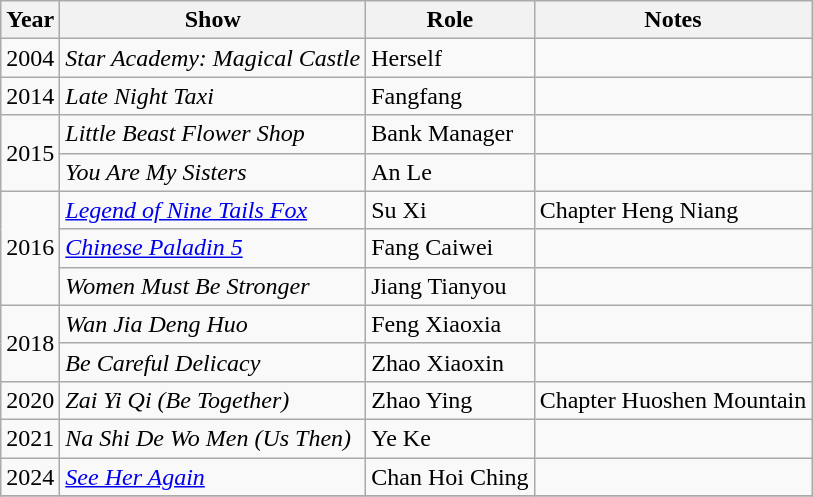<table class="wikitable">
<tr>
<th>Year</th>
<th>Show</th>
<th>Role</th>
<th>Notes</th>
</tr>
<tr>
<td>2004</td>
<td><em>Star Academy: Magical Castle</em></td>
<td>Herself</td>
<td></td>
</tr>
<tr>
<td>2014</td>
<td><em>Late Night Taxi</em></td>
<td>Fangfang</td>
<td></td>
</tr>
<tr>
<td rowspan="2">2015</td>
<td><em>Little Beast Flower Shop</em></td>
<td>Bank Manager</td>
<td></td>
</tr>
<tr>
<td><em>You Are My Sisters</em></td>
<td>An Le</td>
<td></td>
</tr>
<tr>
<td rowspan="3">2016</td>
<td><em><a href='#'>Legend of Nine Tails Fox</a></em></td>
<td>Su Xi</td>
<td>Chapter Heng Niang</td>
</tr>
<tr>
<td><em><a href='#'>Chinese Paladin 5</a></em></td>
<td>Fang Caiwei</td>
<td></td>
</tr>
<tr>
<td><em>Women Must Be Stronger</em></td>
<td>Jiang Tianyou</td>
<td></td>
</tr>
<tr>
<td rowspan="2">2018</td>
<td><em>Wan Jia Deng Huo</em></td>
<td>Feng Xiaoxia</td>
<td></td>
</tr>
<tr>
<td><em>Be Careful Delicacy</em></td>
<td>Zhao Xiaoxin</td>
<td></td>
</tr>
<tr>
<td>2020</td>
<td><em>Zai Yi Qi (Be Together)</em></td>
<td>Zhao Ying</td>
<td>Chapter Huoshen Mountain</td>
</tr>
<tr>
<td>2021</td>
<td><em>Na Shi De Wo Men (Us Then)</em></td>
<td>Ye Ke</td>
<td></td>
</tr>
<tr>
<td>2024</td>
<td><em><a href='#'>See Her Again</a></em></td>
<td>Chan Hoi Ching</td>
<td></td>
</tr>
<tr>
</tr>
</table>
